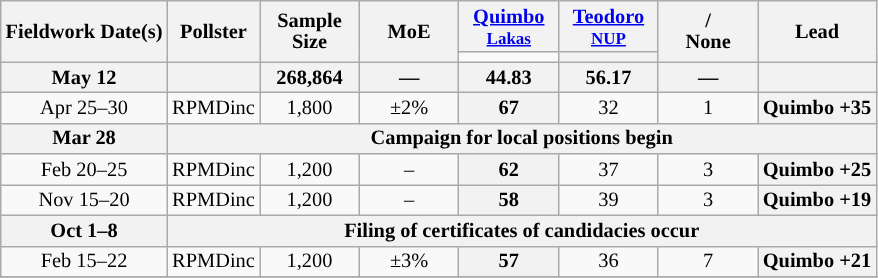<table class="wikitable" style="text-align:center;font-size:85%;line-height:14px">
<tr>
<th rowspan="2">Fieldwork Date(s)</th>
<th rowspan="2">Pollster</th>
<th rowspan="2" style="width:60px;">Sample Size</th>
<th rowspan="2" style="width:60px;">MoE</th>
<th style="width:60px;"><a href='#'>Quimbo</a><br><a href='#'><small>Lakas</small></a></th>
<th style="width:60px;"><a href='#'>Teodoro</a><br><a href='#'><small>NUP</small></a></th>
<th rowspan="2" style="width:60px;">/<br>None</th>
<th rowspan="2">Lead</th>
</tr>
<tr>
<td style="background:"></td>
<th style="background:"></th>
</tr>
<tr>
<th>May 12</th>
<th></th>
<th>268,864</th>
<th><strong>—</strong></th>
<th>44.83</th>
<th style="background-color:#"><strong>56.17</strong></th>
<th><strong>—</strong></th>
<th style="background-color:#"><strong></strong></th>
</tr>
<tr>
<td>Apr 25–30</td>
<td>RPMDinc</td>
<td>1,800</td>
<td>±2%</td>
<th style="background-color:#">67</th>
<td>32</td>
<td>1</td>
<th style="background-color:#"><strong>Quimbo +35</strong></th>
</tr>
<tr>
<th>Mar 28</th>
<th colspan="7">Campaign for local positions begin</th>
</tr>
<tr>
<td>Feb 20–25</td>
<td>RPMDinc</td>
<td>1,200</td>
<td>–</td>
<th style="background-color:#">62</th>
<td>37</td>
<td>3</td>
<th style="background-color:#"><strong>Quimbo +25</strong></th>
</tr>
<tr>
<td>Nov 15–20</td>
<td>RPMDinc</td>
<td>1,200</td>
<td>–</td>
<th style="background-color:#">58</th>
<td>39</td>
<td>3</td>
<th style="background-color:#"><strong>Quimbo +19</strong></th>
</tr>
<tr>
<th>Oct 1–8</th>
<th colspan="7">Filing of certificates of candidacies occur</th>
</tr>
<tr>
<td>Feb 15–22</td>
<td>RPMDinc</td>
<td>1,200</td>
<td>±3%</td>
<th style="background-color:#">57</th>
<td>36</td>
<td>7</td>
<th style="background-color:#"><strong>Quimbo +21</strong></th>
</tr>
<tr>
</tr>
</table>
